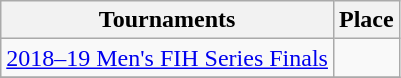<table class="wikitable collapsible">
<tr>
<th>Tournaments</th>
<th>Place</th>
</tr>
<tr>
<td><a href='#'>2018–19 Men's FIH Series Finals</a></td>
<td></td>
</tr>
<tr>
</tr>
</table>
